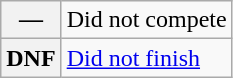<table class="wikitable">
<tr>
<th scope="row">—</th>
<td>Did not compete</td>
</tr>
<tr>
<th scope="row">DNF</th>
<td><a href='#'>Did not finish</a></td>
</tr>
</table>
